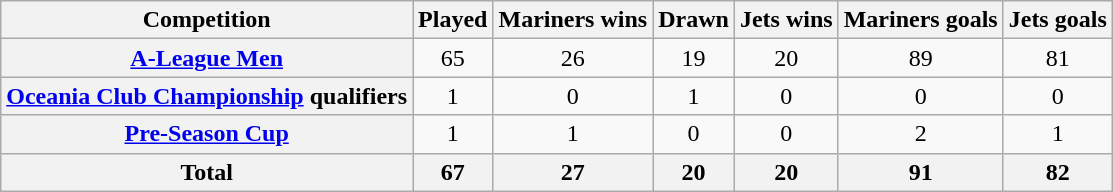<table class="sortable wikitable plainrowheaders">
<tr>
<th scope="col" class="unsortable">Competition</th>
<th scope="col">Played</th>
<th scope="col">Mariners wins</th>
<th scope="col">Drawn</th>
<th scope="col">Jets wins</th>
<th scope="col">Mariners goals</th>
<th scope="col">Jets goals</th>
</tr>
<tr>
<th scope="row"><a href='#'>A-League Men</a></th>
<td align=center>65</td>
<td align="center">26</td>
<td align="center">19</td>
<td align="center">20</td>
<td align="center">89</td>
<td align="center">81</td>
</tr>
<tr>
<th scope="row"><a href='#'>Oceania Club Championship</a> qualifiers</th>
<td align=center>1</td>
<td align=center>0</td>
<td align=center>1</td>
<td align=center>0</td>
<td align=center>0</td>
<td align=center>0</td>
</tr>
<tr>
<th scope="row"><a href='#'>Pre-Season Cup</a></th>
<td align=center>1</td>
<td align=center>1</td>
<td align=center>0</td>
<td align=center>0</td>
<td align=center>2</td>
<td align=center>1</td>
</tr>
<tr>
<th>Total</th>
<th align=center>67</th>
<th align="center">27</th>
<th align="center">20</th>
<th align="center">20</th>
<th align="center">91</th>
<th valign="center">82</th>
</tr>
</table>
